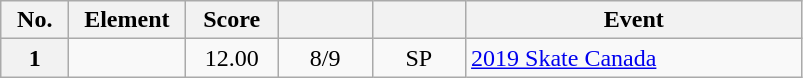<table class="wikitable" style="text-align:center;">
<tr>
<th scope=col width=38px>No.</th>
<th scope=col width=70px>Element</th>
<th scope=col width=55px>Score</th>
<th scope=col width=55px></th>
<th scope=col width=55px></th>
<th scope=col width=217px>Event</th>
</tr>
<tr>
<th scope=row>1</th>
<td></td>
<td>12.00</td>
<td>8/9</td>
<td>SP</td>
<td align=left><a href='#'>2019 Skate Canada</a></td>
</tr>
</table>
